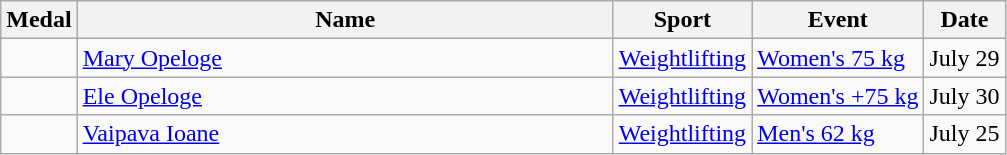<table class="wikitable sortable">
<tr>
<th>Medal</th>
<th width=350px>Name</th>
<th>Sport</th>
<th>Event</th>
<th>Date</th>
</tr>
<tr>
<td></td>
<td><a href='#'>Mary Opeloge</a></td>
<td><a href='#'>Weightlifting</a></td>
<td><a href='#'>Women's 75 kg</a></td>
<td>July 29</td>
</tr>
<tr>
<td></td>
<td><a href='#'>Ele Opeloge</a></td>
<td><a href='#'>Weightlifting</a></td>
<td><a href='#'>Women's +75 kg</a></td>
<td>July 30</td>
</tr>
<tr>
<td></td>
<td><a href='#'>Vaipava Ioane</a></td>
<td><a href='#'>Weightlifting</a></td>
<td><a href='#'>Men's 62 kg</a></td>
<td>July 25</td>
</tr>
</table>
